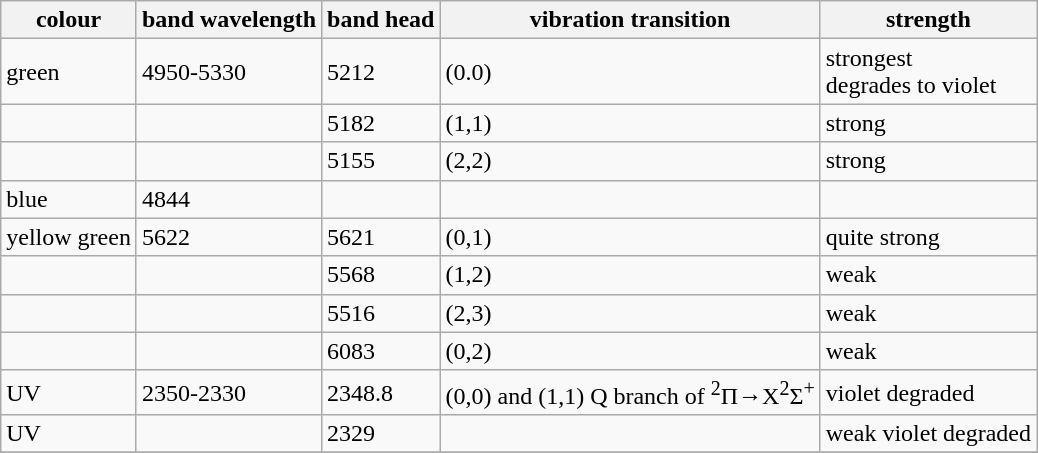<table class="wikitable">
<tr>
<th>colour</th>
<th>band wavelength</th>
<th>band head</th>
<th>vibration transition</th>
<th>strength</th>
</tr>
<tr>
<td>green</td>
<td>4950-5330</td>
<td>5212</td>
<td>(0.0)</td>
<td>strongest<br>degrades to violet</td>
</tr>
<tr>
<td></td>
<td></td>
<td>5182</td>
<td>(1,1)</td>
<td>strong</td>
</tr>
<tr>
<td></td>
<td></td>
<td>5155</td>
<td>(2,2)</td>
<td>strong</td>
</tr>
<tr>
<td>blue</td>
<td>4844</td>
<td></td>
<td></td>
<td></td>
</tr>
<tr>
<td>yellow green</td>
<td>5622</td>
<td>5621</td>
<td>(0,1)</td>
<td>quite strong</td>
</tr>
<tr>
<td></td>
<td></td>
<td>5568</td>
<td>(1,2)</td>
<td>weak</td>
</tr>
<tr>
<td></td>
<td></td>
<td>5516</td>
<td>(2,3)</td>
<td>weak</td>
</tr>
<tr>
<td></td>
<td></td>
<td>6083</td>
<td>(0,2)</td>
<td>weak</td>
</tr>
<tr>
<td>UV</td>
<td>2350-2330</td>
<td>2348.8</td>
<td>(0,0) and (1,1) Q branch of <sup>2</sup>Π→X<sup>2</sup>Σ<sup>+</sup></td>
<td>violet degraded</td>
</tr>
<tr>
<td>UV</td>
<td></td>
<td>2329</td>
<td></td>
<td>weak violet degraded</td>
</tr>
<tr>
</tr>
</table>
